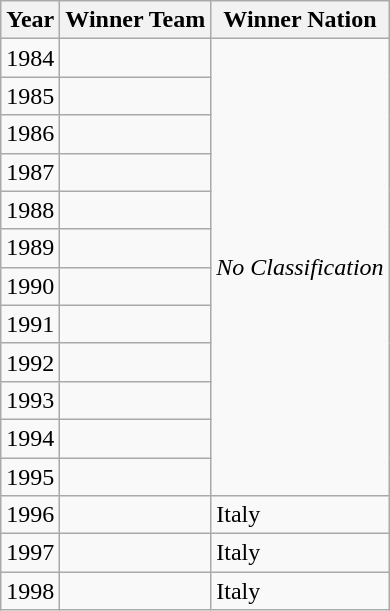<table class="wikitable">
<tr>
<th scope="col">Year</th>
<th scope="col">Winner Team</th>
<th scope="col">Winner Nation</th>
</tr>
<tr>
<td>1984</td>
<td> </td>
<td rowspan="12"><em>No Classification</em></td>
</tr>
<tr>
<td>1985</td>
<td> </td>
</tr>
<tr>
<td>1986</td>
<td> </td>
</tr>
<tr>
<td>1987</td>
<td> </td>
</tr>
<tr>
<td>1988</td>
<td> </td>
</tr>
<tr>
<td>1989</td>
<td> </td>
</tr>
<tr>
<td>1990</td>
<td> </td>
</tr>
<tr>
<td>1991</td>
<td> </td>
</tr>
<tr>
<td>1992</td>
<td> </td>
</tr>
<tr>
<td>1993</td>
<td> </td>
</tr>
<tr>
<td>1994</td>
<td> </td>
</tr>
<tr>
<td>1995</td>
<td> </td>
</tr>
<tr>
<td>1996</td>
<td> </td>
<td> Italy</td>
</tr>
<tr>
<td>1997</td>
<td> </td>
<td> Italy</td>
</tr>
<tr>
<td>1998</td>
<td> </td>
<td> Italy</td>
</tr>
</table>
